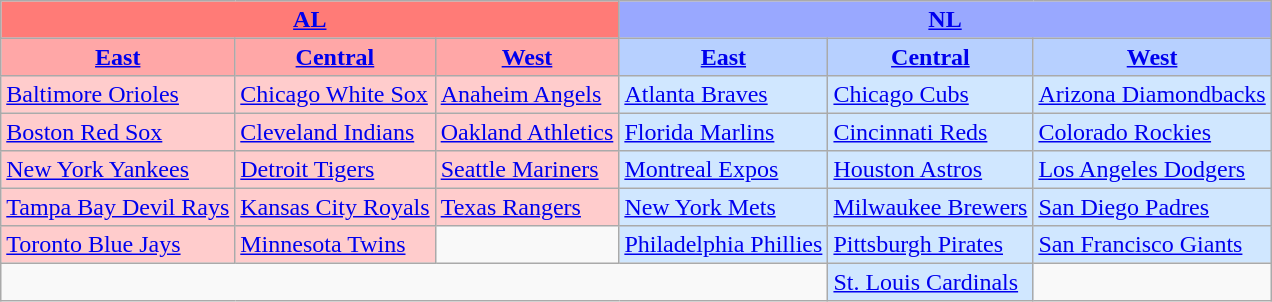<table class="wikitable" style="font-size:100%;line-height:1.1;">
<tr>
<th colspan="3" style="background-color: #FF7B77;"><a href='#'>AL</a></th>
<th colspan="3" style="background-color: #99A8FF;"><a href='#'>NL</a></th>
</tr>
<tr>
<th style="background-color: #FFA7A7;"><a href='#'>East</a></th>
<th style="background-color: #FFA7A7;"><a href='#'>Central</a></th>
<th style="background-color: #FFA7A7;"><a href='#'>West</a></th>
<th style="background-color: #B7D0FF;"><a href='#'>East</a></th>
<th style="background-color: #B7D0FF;"><a href='#'>Central</a></th>
<th style="background-color: #B7D0FF;"><a href='#'>West</a></th>
</tr>
<tr>
<td style="background-color: #FFCCCC;"><a href='#'>Baltimore Orioles</a></td>
<td style="background-color: #FFCCCC;"><a href='#'>Chicago White Sox</a></td>
<td style="background-color: #FFCCCC;"><a href='#'>Anaheim Angels</a></td>
<td style="background-color: #D0E7FF;"><a href='#'>Atlanta Braves</a></td>
<td style="background-color: #D0E7FF;"><a href='#'>Chicago Cubs</a></td>
<td style="background-color: #D0E7FF;"><a href='#'>Arizona Diamondbacks</a></td>
</tr>
<tr>
<td style="background-color: #FFCCCC;"><a href='#'>Boston Red Sox</a></td>
<td style="background-color: #FFCCCC;"><a href='#'>Cleveland Indians</a></td>
<td style="background-color: #FFCCCC;"><a href='#'>Oakland Athletics</a></td>
<td style="background-color: #D0E7FF;"><a href='#'>Florida Marlins</a></td>
<td style="background-color: #D0E7FF;"><a href='#'>Cincinnati Reds</a></td>
<td style="background-color: #D0E7FF;"><a href='#'>Colorado Rockies</a></td>
</tr>
<tr>
<td style="background-color: #FFCCCC;"><a href='#'>New York Yankees</a></td>
<td style="background-color: #FFCCCC;"><a href='#'>Detroit Tigers</a></td>
<td style="background-color: #FFCCCC;"><a href='#'>Seattle Mariners</a></td>
<td style="background-color: #D0E7FF;"><a href='#'>Montreal Expos</a></td>
<td style="background-color: #D0E7FF;"><a href='#'>Houston Astros</a></td>
<td style="background-color: #D0E7FF;"><a href='#'>Los Angeles Dodgers</a></td>
</tr>
<tr>
<td style="background-color: #FFCCCC;"><a href='#'>Tampa Bay Devil Rays</a></td>
<td style="background-color: #FFCCCC;"><a href='#'>Kansas City Royals</a></td>
<td style="background-color: #FFCCCC;"><a href='#'>Texas Rangers</a></td>
<td style="background-color: #D0E7FF;"><a href='#'>New York Mets</a></td>
<td style="background-color: #D0E7FF;"><a href='#'>Milwaukee Brewers</a></td>
<td style="background-color: #D0E7FF;"><a href='#'>San Diego Padres</a></td>
</tr>
<tr>
<td style="background-color: #FFCCCC;"><a href='#'>Toronto Blue Jays</a></td>
<td style="background-color: #FFCCCC;"><a href='#'>Minnesota Twins</a></td>
<td> </td>
<td style="background-color: #D0E7FF;"><a href='#'>Philadelphia Phillies</a></td>
<td style="background-color: #D0E7FF;"><a href='#'>Pittsburgh Pirates</a></td>
<td style="background-color: #D0E7FF;"><a href='#'>San Francisco Giants</a></td>
</tr>
<tr>
<td colspan="4"> </td>
<td style="background-color: #D0E7FF;"><a href='#'>St. Louis Cardinals</a></td>
<td> </td>
</tr>
</table>
